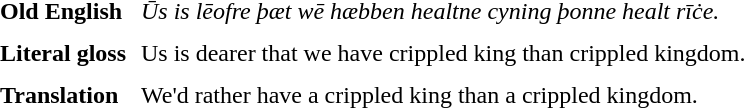<table border="0" cellspacing="2" cellpadding="4">
<tr>
<td><strong>Old English</strong></td>
<td><em>Ūs is lēofre þæt wē hæbben healtne cyning þonne healt rīċe.</em></td>
</tr>
<tr>
<td><strong>Literal gloss</strong></td>
<td>Us is dearer that we have crippled king than crippled kingdom.</td>
</tr>
<tr>
<td><strong>Translation</strong></td>
<td>We'd rather have a crippled king than a crippled kingdom.</td>
</tr>
</table>
